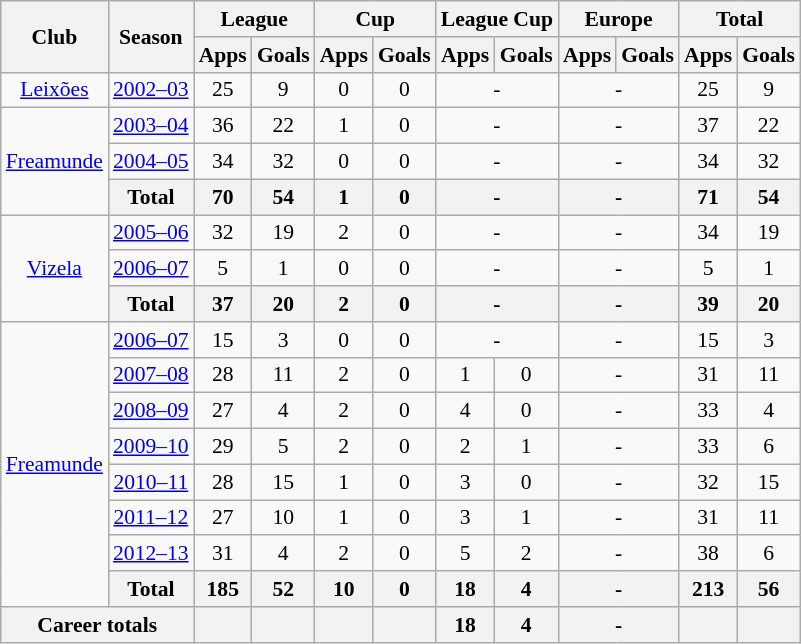<table class="wikitable" style="font-size:90%; text-align: center">
<tr>
<th rowspan="2">Club</th>
<th rowspan="2">Season</th>
<th colspan="2">League</th>
<th colspan="2">Cup</th>
<th colspan="2">League Cup</th>
<th colspan="2">Europe</th>
<th colspan="2">Total</th>
</tr>
<tr>
<th>Apps</th>
<th>Goals</th>
<th>Apps</th>
<th>Goals</th>
<th>Apps</th>
<th>Goals</th>
<th>Apps</th>
<th>Goals</th>
<th>Apps</th>
<th>Goals</th>
</tr>
<tr>
<td rowspan=1><a href='#'>Leixões</a></td>
<td><a href='#'>2002–03</a></td>
<td>25</td>
<td>9</td>
<td>0</td>
<td>0</td>
<td colspan="2">-</td>
<td colspan="2">-</td>
<td>25</td>
<td>9</td>
</tr>
<tr>
<td rowspan=3><a href='#'>Freamunde</a></td>
<td><a href='#'>2003–04</a></td>
<td>36</td>
<td>22</td>
<td>1</td>
<td>0</td>
<td colspan="2">-</td>
<td colspan="2">-</td>
<td>37</td>
<td>22</td>
</tr>
<tr>
<td><a href='#'>2004–05</a></td>
<td>34</td>
<td>32</td>
<td>0</td>
<td>0</td>
<td colspan="2">-</td>
<td colspan="2">-</td>
<td>34</td>
<td>32</td>
</tr>
<tr>
<th>Total</th>
<th>70</th>
<th>54</th>
<th>1</th>
<th>0</th>
<th colspan="2">-</th>
<th colspan="2">-</th>
<th>71</th>
<th>54</th>
</tr>
<tr>
<td rowspan=3><a href='#'>Vizela</a></td>
<td><a href='#'>2005–06</a></td>
<td>32</td>
<td>19</td>
<td>2</td>
<td>0</td>
<td colspan="2">-</td>
<td colspan="2">-</td>
<td>34</td>
<td>19</td>
</tr>
<tr>
<td><a href='#'>2006–07</a></td>
<td>5</td>
<td>1</td>
<td>0</td>
<td>0</td>
<td colspan="2">-</td>
<td colspan="2">-</td>
<td>5</td>
<td>1</td>
</tr>
<tr>
<th>Total</th>
<th>37</th>
<th>20</th>
<th>2</th>
<th>0</th>
<th colspan="2">-</th>
<th colspan="2">-</th>
<th>39</th>
<th>20</th>
</tr>
<tr>
<td rowspan=8><a href='#'>Freamunde</a></td>
<td><a href='#'>2006–07</a></td>
<td>15</td>
<td>3</td>
<td>0</td>
<td>0</td>
<td colspan="2">-</td>
<td colspan="2">-</td>
<td>15</td>
<td>3</td>
</tr>
<tr>
<td><a href='#'>2007–08</a></td>
<td>28</td>
<td>11</td>
<td>2</td>
<td>0</td>
<td>1</td>
<td>0</td>
<td colspan="2">-</td>
<td>31</td>
<td>11</td>
</tr>
<tr>
<td><a href='#'>2008–09</a></td>
<td>27</td>
<td>4</td>
<td>2</td>
<td>0</td>
<td>4</td>
<td>0</td>
<td colspan="2">-</td>
<td>33</td>
<td>4</td>
</tr>
<tr>
<td><a href='#'>2009–10</a></td>
<td>29</td>
<td>5</td>
<td>2</td>
<td>0</td>
<td>2</td>
<td>1</td>
<td colspan="2">-</td>
<td>33</td>
<td>6</td>
</tr>
<tr>
<td><a href='#'>2010–11</a></td>
<td>28</td>
<td>15</td>
<td>1</td>
<td>0</td>
<td>3</td>
<td>0</td>
<td colspan="2">-</td>
<td>32</td>
<td>15</td>
</tr>
<tr>
<td><a href='#'>2011–12</a></td>
<td>27</td>
<td>10</td>
<td>1</td>
<td>0</td>
<td>3</td>
<td>1</td>
<td colspan="2">-</td>
<td>31</td>
<td>11</td>
</tr>
<tr>
<td><a href='#'>2012–13</a></td>
<td>31</td>
<td>4</td>
<td>2</td>
<td>0</td>
<td>5</td>
<td>2</td>
<td colspan="2">-</td>
<td>38</td>
<td>6</td>
</tr>
<tr>
<th>Total</th>
<th>185</th>
<th>52</th>
<th>10</th>
<th>0</th>
<th>18</th>
<th>4</th>
<th colspan="2">-</th>
<th>213</th>
<th>56</th>
</tr>
<tr>
<th colspan=2>Career totals</th>
<th></th>
<th></th>
<th></th>
<th></th>
<th>18</th>
<th>4</th>
<th colspan="2">-</th>
<th></th>
<th></th>
</tr>
</table>
